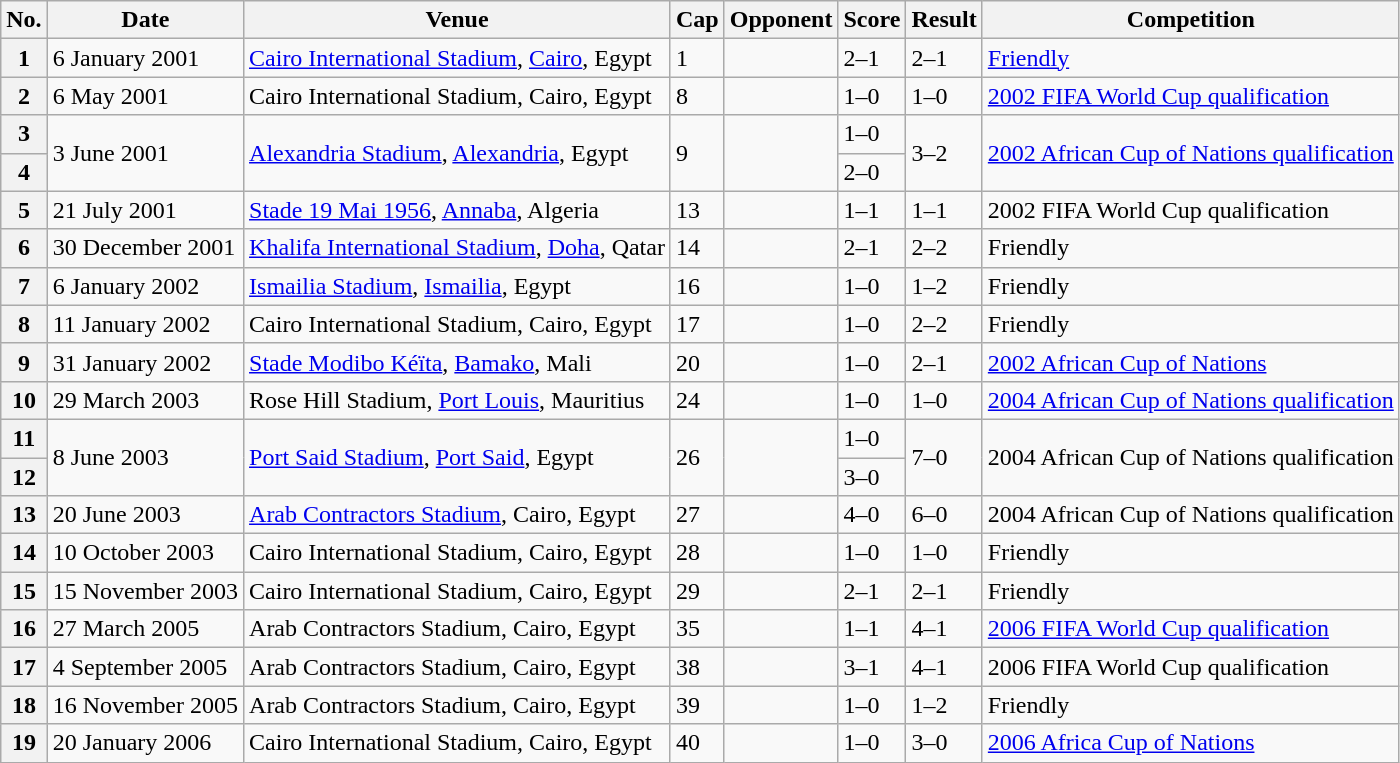<table class="wikitable plainrowheaders sortable">
<tr>
<th scope="col">No.</th>
<th scope="col" data-sort-type="date">Date</th>
<th scope="col">Venue</th>
<th scope="col">Cap</th>
<th scope="col">Opponent</th>
<th scope="col">Score</th>
<th scope="col">Result</th>
<th scope="col">Competition</th>
</tr>
<tr>
<th scope=row>1</th>
<td>6 January 2001</td>
<td><a href='#'>Cairo International Stadium</a>, <a href='#'>Cairo</a>, Egypt</td>
<td>1</td>
<td></td>
<td>2–1</td>
<td>2–1</td>
<td><a href='#'>Friendly</a></td>
</tr>
<tr>
<th scope=row>2</th>
<td>6 May 2001</td>
<td>Cairo International Stadium, Cairo, Egypt</td>
<td>8</td>
<td></td>
<td>1–0</td>
<td>1–0</td>
<td><a href='#'>2002 FIFA World Cup qualification</a></td>
</tr>
<tr>
<th scope=row>3</th>
<td rowspan=2>3 June 2001</td>
<td rowspan=2><a href='#'>Alexandria Stadium</a>, <a href='#'>Alexandria</a>, Egypt</td>
<td rowspan=2>9</td>
<td rowspan=2></td>
<td>1–0</td>
<td rowspan=2>3–2</td>
<td rowspan=2><a href='#'>2002 African Cup of Nations qualification</a></td>
</tr>
<tr>
<th scope=row>4</th>
<td>2–0</td>
</tr>
<tr>
<th scope=row>5</th>
<td>21 July 2001</td>
<td><a href='#'>Stade 19 Mai 1956</a>, <a href='#'>Annaba</a>, Algeria</td>
<td>13</td>
<td></td>
<td>1–1</td>
<td>1–1</td>
<td>2002 FIFA World Cup qualification</td>
</tr>
<tr>
<th scope=row>6</th>
<td>30 December 2001</td>
<td><a href='#'>Khalifa International Stadium</a>, <a href='#'>Doha</a>, Qatar</td>
<td>14</td>
<td></td>
<td>2–1</td>
<td>2–2</td>
<td>Friendly</td>
</tr>
<tr>
<th scope=row>7</th>
<td>6 January 2002</td>
<td><a href='#'>Ismailia Stadium</a>, <a href='#'>Ismailia</a>, Egypt</td>
<td>16</td>
<td></td>
<td>1–0</td>
<td>1–2</td>
<td>Friendly</td>
</tr>
<tr>
<th scope=row>8</th>
<td>11 January 2002</td>
<td>Cairo International Stadium, Cairo, Egypt</td>
<td>17</td>
<td></td>
<td>1–0</td>
<td>2–2</td>
<td>Friendly</td>
</tr>
<tr>
<th scope=row>9</th>
<td>31 January 2002</td>
<td><a href='#'>Stade Modibo Kéïta</a>, <a href='#'>Bamako</a>, Mali</td>
<td>20</td>
<td></td>
<td>1–0</td>
<td>2–1</td>
<td><a href='#'>2002 African Cup of Nations</a></td>
</tr>
<tr>
<th scope=row>10</th>
<td>29 March 2003</td>
<td>Rose Hill Stadium, <a href='#'>Port Louis</a>, Mauritius</td>
<td>24</td>
<td></td>
<td>1–0</td>
<td>1–0</td>
<td><a href='#'>2004 African Cup of Nations qualification</a></td>
</tr>
<tr>
<th scope=row>11</th>
<td rowspan=2>8 June 2003</td>
<td rowspan=2><a href='#'>Port Said Stadium</a>, <a href='#'>Port Said</a>, Egypt</td>
<td rowspan=2>26</td>
<td rowspan=2></td>
<td>1–0</td>
<td rowspan=2>7–0</td>
<td rowspan=2>2004 African Cup of Nations qualification</td>
</tr>
<tr>
<th scope=row>12</th>
<td>3–0</td>
</tr>
<tr>
<th scope=row>13</th>
<td>20 June 2003</td>
<td><a href='#'>Arab Contractors Stadium</a>, Cairo, Egypt</td>
<td>27</td>
<td></td>
<td>4–0</td>
<td>6–0</td>
<td>2004 African Cup of Nations qualification</td>
</tr>
<tr>
<th scope=row>14</th>
<td>10 October 2003</td>
<td>Cairo International Stadium, Cairo, Egypt</td>
<td>28</td>
<td></td>
<td>1–0</td>
<td>1–0</td>
<td>Friendly</td>
</tr>
<tr>
<th scope=row>15</th>
<td>15 November 2003</td>
<td>Cairo International Stadium, Cairo, Egypt</td>
<td>29</td>
<td></td>
<td>2–1</td>
<td>2–1</td>
<td>Friendly</td>
</tr>
<tr>
<th scope=row>16</th>
<td>27 March 2005</td>
<td>Arab Contractors Stadium, Cairo, Egypt</td>
<td>35</td>
<td></td>
<td>1–1</td>
<td>4–1</td>
<td><a href='#'>2006 FIFA World Cup qualification</a></td>
</tr>
<tr>
<th scope=row>17</th>
<td>4 September 2005</td>
<td>Arab Contractors Stadium, Cairo, Egypt</td>
<td>38</td>
<td></td>
<td>3–1</td>
<td>4–1</td>
<td>2006 FIFA World Cup qualification</td>
</tr>
<tr>
<th scope=row>18</th>
<td>16 November 2005</td>
<td>Arab Contractors Stadium, Cairo, Egypt</td>
<td>39</td>
<td></td>
<td>1–0</td>
<td>1–2</td>
<td>Friendly</td>
</tr>
<tr>
<th scope=row>19</th>
<td>20 January 2006</td>
<td>Cairo International Stadium, Cairo, Egypt</td>
<td>40</td>
<td></td>
<td>1–0</td>
<td>3–0</td>
<td><a href='#'>2006 Africa Cup of Nations</a></td>
</tr>
</table>
